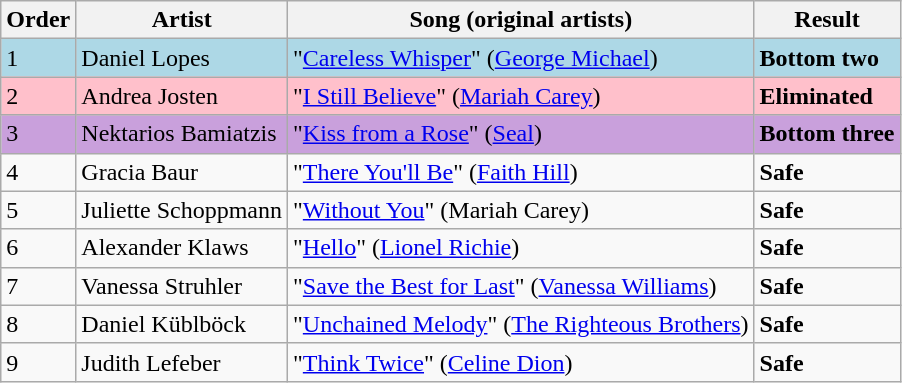<table class=wikitable>
<tr>
<th>Order</th>
<th>Artist</th>
<th>Song (original artists)</th>
<th>Result</th>
</tr>
<tr style="background:lightblue;">
<td>1</td>
<td>Daniel Lopes</td>
<td>"<a href='#'>Careless Whisper</a>" (<a href='#'>George Michael</a>)</td>
<td><strong>Bottom two</strong></td>
</tr>
<tr style="background:pink;">
<td>2</td>
<td>Andrea Josten</td>
<td>"<a href='#'>I Still Believe</a>" (<a href='#'>Mariah Carey</a>)</td>
<td><strong>Eliminated</strong></td>
</tr>
<tr style ="background:#C9A0DC">
<td>3</td>
<td>Nektarios Bamiatzis</td>
<td>"<a href='#'>Kiss from a Rose</a>" (<a href='#'>Seal</a>)</td>
<td><strong>Bottom three</strong></td>
</tr>
<tr>
<td>4</td>
<td>Gracia Baur</td>
<td>"<a href='#'>There You'll Be</a>" (<a href='#'>Faith Hill</a>)</td>
<td><strong>Safe</strong></td>
</tr>
<tr>
<td>5</td>
<td>Juliette Schoppmann</td>
<td>"<a href='#'>Without You</a>" (Mariah Carey)</td>
<td><strong>Safe</strong></td>
</tr>
<tr>
<td>6</td>
<td>Alexander Klaws</td>
<td>"<a href='#'>Hello</a>" (<a href='#'>Lionel Richie</a>)</td>
<td><strong>Safe</strong></td>
</tr>
<tr>
<td>7</td>
<td>Vanessa Struhler</td>
<td>"<a href='#'>Save the Best for Last</a>" (<a href='#'>Vanessa Williams</a>)</td>
<td><strong>Safe</strong></td>
</tr>
<tr>
<td>8</td>
<td>Daniel Küblböck</td>
<td>"<a href='#'>Unchained Melody</a>" (<a href='#'>The Righteous Brothers</a>)</td>
<td><strong>Safe</strong></td>
</tr>
<tr>
<td>9</td>
<td>Judith Lefeber</td>
<td>"<a href='#'>Think Twice</a>" (<a href='#'>Celine Dion</a>)</td>
<td><strong>Safe</strong></td>
</tr>
</table>
